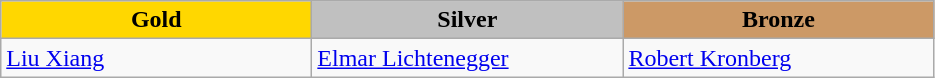<table class="wikitable" style="text-align:left">
<tr align="center">
<td width=200 bgcolor=gold><strong>Gold</strong></td>
<td width=200 bgcolor=silver><strong>Silver</strong></td>
<td width=200 bgcolor=CC9966><strong>Bronze</strong></td>
</tr>
<tr>
<td><a href='#'>Liu Xiang</a><br><em></em></td>
<td><a href='#'>Elmar Lichtenegger</a><br><em></em></td>
<td><a href='#'>Robert Kronberg</a><br><em></em></td>
</tr>
</table>
